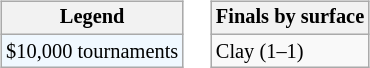<table>
<tr valign=top>
<td><br><table class=wikitable style="font-size:85%">
<tr>
<th>Legend</th>
</tr>
<tr style="background:#f0f8ff;">
<td>$10,000 tournaments</td>
</tr>
</table>
</td>
<td><br><table class=wikitable style="font-size:85%">
<tr>
<th>Finals by surface</th>
</tr>
<tr>
<td>Clay (1–1)</td>
</tr>
</table>
</td>
</tr>
</table>
